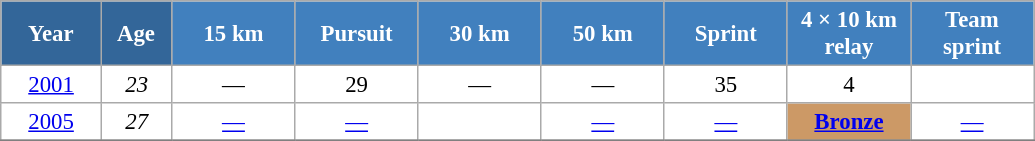<table class="wikitable" style="font-size:95%; text-align:center; border:grey solid 1px; border-collapse:collapse; background:#ffffff;">
<tr>
<th style="background-color:#369; color:white; width:60px;"> Year </th>
<th style="background-color:#369; color:white; width:40px;"> Age </th>
<th style="background-color:#4180be; color:white; width:75px;"> 15 km </th>
<th style="background-color:#4180be; color:white; width:75px;"> Pursuit </th>
<th style="background-color:#4180be; color:white; width:75px;"> 30 km </th>
<th style="background-color:#4180be; color:white; width:75px;"> 50 km </th>
<th style="background-color:#4180be; color:white; width:75px;"> Sprint </th>
<th style="background-color:#4180be; color:white; width:75px;"> 4 × 10 km <br> relay </th>
<th style="background-color:#4180be; color:white; width:75px;"> Team <br> sprint </th>
</tr>
<tr>
<td><a href='#'>2001</a></td>
<td><em>23</em></td>
<td>—</td>
<td>29</td>
<td>—</td>
<td>—</td>
<td>35</td>
<td>4</td>
<td></td>
</tr>
<tr>
<td><a href='#'>2005</a></td>
<td><em>27</em></td>
<td><a href='#'>—</a></td>
<td><a href='#'>—</a></td>
<td></td>
<td><a href='#'>—</a></td>
<td><a href='#'>—</a></td>
<td bgcolor=cc9966><a href='#'><strong>Bronze</strong></a></td>
<td><a href='#'>—</a></td>
</tr>
<tr>
</tr>
</table>
